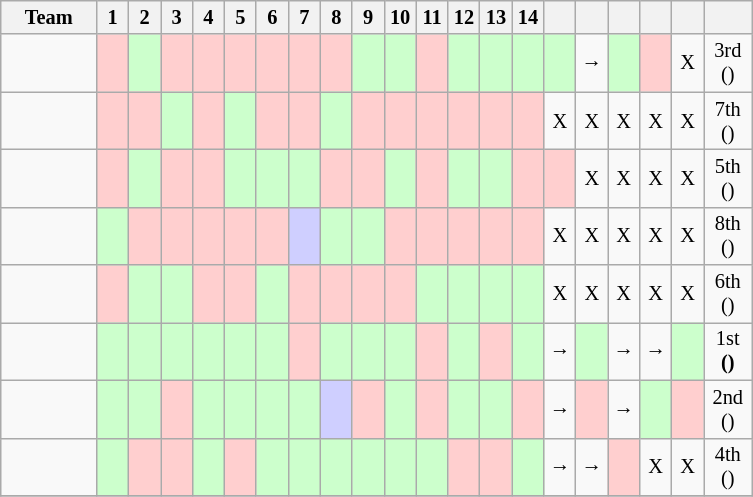<table class="wikitable sortable plainrowheaders" style="text-align:center; font-size:85%">
<tr>
<th style=width:12%;">Team</th>
<th style=width:4%;">1</th>
<th style=width:4%;">2</th>
<th style=width:4%;">3</th>
<th style=width:4%;">4</th>
<th style=width:4%;">5</th>
<th style=width:4%;">6</th>
<th style=width:4%;">7</th>
<th style=width:4%;">8</th>
<th style=width:4%;">9</th>
<th style=width:4%;">10</th>
<th style=width:4%;">11</th>
<th style=width:4%;">12</th>
<th style=width:4%;">13</th>
<th style=width:4%;">14</th>
<th style=width:4%;"></th>
<th style=width:4%;"></th>
<th style=width:4%;"></th>
<th style=width:4%;"></th>
<th style=width:4%;"></th>
<th style=width:6%;"></th>
</tr>
<tr>
<td align="left"></td>
<td style="background:#ffcfcf;"></td>
<td style="background:#cfc;"></td>
<td style="background:#ffcfcf;"></td>
<td style="background:#ffcfcf;"></td>
<td style="background:#ffcfcf;"></td>
<td style="background:#ffcfcf;"></td>
<td style="background:#ffcfcf;"></td>
<td style="background:#ffcfcf;"></td>
<td style="background:#cfc;"></td>
<td style="background:#cfc;"></td>
<td style="background:#ffcfcf;"></td>
<td style="background:#cfc;"></td>
<td style="background:#cfc;"></td>
<td style="background:#cfc;"></td>
<td style="background:#cfc;"></td>
<td>→</td>
<td style="background:#cfc;"></td>
<td style="background:#ffcfcf;"></td>
<td>X</td>
<td>3rd<br>()</td>
</tr>
<tr>
<td align="left"></td>
<td style="background:#ffcfcf;"></td>
<td style="background:#ffcfcf;"></td>
<td style="background:#cfc;"></td>
<td style="background:#ffcfcf;"></td>
<td style="background:#cfc;"></td>
<td style="background:#ffcfcf;"></td>
<td style="background:#ffcfcf;"></td>
<td style="background:#cfc;"></td>
<td style="background:#ffcfcf;"></td>
<td style="background:#ffcfcf;"></td>
<td style="background:#ffcfcf;"></td>
<td style="background:#ffcfcf;"></td>
<td style="background:#ffcfcf;"></td>
<td style="background:#ffcfcf;"></td>
<td>X</td>
<td>X</td>
<td>X</td>
<td>X</td>
<td>X</td>
<td>7th<br>()</td>
</tr>
<tr>
<td align="left"></td>
<td style="background:#ffcfcf;"></td>
<td style="background:#cfc;"></td>
<td style="background:#ffcfcf;"></td>
<td style="background:#ffcfcf;"></td>
<td style="background:#cfc;"></td>
<td style="background:#cfc;"></td>
<td style="background:#cfc;"></td>
<td style="background:#ffcfcf;"></td>
<td style="background:#ffcfcf;"></td>
<td style="background:#cfc;"></td>
<td style="background:#ffcfcf;"></td>
<td style="background:#cfc;"></td>
<td style="background:#cfc;"></td>
<td style="background:#ffcfcf;"></td>
<td style="background:#ffcfcf;"></td>
<td>X</td>
<td>X</td>
<td>X</td>
<td>X</td>
<td>5th<br>()</td>
</tr>
<tr>
<td align="left"></td>
<td style="background:#cfc;"></td>
<td style="background:#ffcfcf;"></td>
<td style="background:#ffcfcf;"></td>
<td style="background:#ffcfcf;"></td>
<td style="background:#ffcfcf;"></td>
<td style="background:#ffcfcf;"></td>
<td style="background:#cfcfff;;"></td>
<td style="background:#cfc;"></td>
<td style="background:#cfc;"></td>
<td style="background:#ffcfcf;"></td>
<td style="background:#ffcfcf;"></td>
<td style="background:#ffcfcf;"></td>
<td style="background:#ffcfcf;"></td>
<td style="background:#ffcfcf;"></td>
<td>X</td>
<td>X</td>
<td>X</td>
<td>X</td>
<td>X</td>
<td>8th<br>()</td>
</tr>
<tr>
<td align="left"></td>
<td style="background:#ffcfcf;"></td>
<td style="background:#cfc;"></td>
<td style="background:#cfc;"></td>
<td style="background:#ffcfcf;"></td>
<td style="background:#ffcfcf;"></td>
<td style="background:#cfc;"></td>
<td style="background:#ffcfcf;"></td>
<td style="background:#ffcfcf;"></td>
<td style="background:#ffcfcf;"></td>
<td style="background:#ffcfcf;"></td>
<td style="background:#cfc;"></td>
<td style="background:#cfc;"></td>
<td style="background:#cfc;"></td>
<td style="background:#cfc;"></td>
<td>X</td>
<td>X</td>
<td>X</td>
<td>X</td>
<td>X</td>
<td>6th<br>()</td>
</tr>
<tr>
<td align="left"></td>
<td style="background:#cfc;"></td>
<td style="background:#cfc;"></td>
<td style="background:#cfc;"></td>
<td style="background:#cfc;"></td>
<td style="background:#cfc;"></td>
<td style="background:#cfc;"></td>
<td style="background:#ffcfcf;"></td>
<td style="background:#cfc;"></td>
<td style="background:#cfc;"></td>
<td style="background:#cfc;"></td>
<td style="background:#ffcfcf;"></td>
<td style="background:#cfc;"></td>
<td style="background:#ffcfcf;"></td>
<td style="background:#cfc;"></td>
<td>→</td>
<td style="background:#cfc;"></td>
<td>→</td>
<td>→</td>
<td style="background:#cfc;"></td>
<td>1st<br><strong>()</strong></td>
</tr>
<tr>
<td align="left"></td>
<td style="background:#cfc;"></td>
<td style="background:#cfc;"></td>
<td style="background:#ffcfcf;"></td>
<td style="background:#cfc;"></td>
<td style="background:#cfc;"></td>
<td style="background:#cfc;"></td>
<td style="background:#cfc;"></td>
<td style="background:#cfcfff;;"></td>
<td style="background:#ffcfcf;"></td>
<td style="background:#cfc;"></td>
<td style="background:#ffcfcf;"></td>
<td style="background:#cfc;"></td>
<td style="background:#cfc;"></td>
<td style="background:#ffcfcf;"></td>
<td>→</td>
<td style="background:#ffcfcf;"></td>
<td>→</td>
<td style="background:#cfc;"></td>
<td style="background:#ffcfcf;"></td>
<td>2nd<br>()</td>
</tr>
<tr>
<td align="left"></td>
<td style="background:#cfc;"></td>
<td style="background:#ffcfcf;"></td>
<td style="background:#ffcfcf;"></td>
<td style="background:#cfc;"></td>
<td style="background:#ffcfcf;"></td>
<td style="background:#cfc;"></td>
<td style="background:#cfc;"></td>
<td style="background:#cfc;"></td>
<td style="background:#cfc;"></td>
<td style="background:#cfc;"></td>
<td style="background:#cfc;"></td>
<td style="background:#ffcfcf;"></td>
<td style="background:#ffcfcf;"></td>
<td style="background:#cfc;"></td>
<td>→</td>
<td>→</td>
<td style="background:#ffcfcf;"></td>
<td>X</td>
<td>X</td>
<td>4th<br>()</td>
</tr>
<tr>
</tr>
</table>
